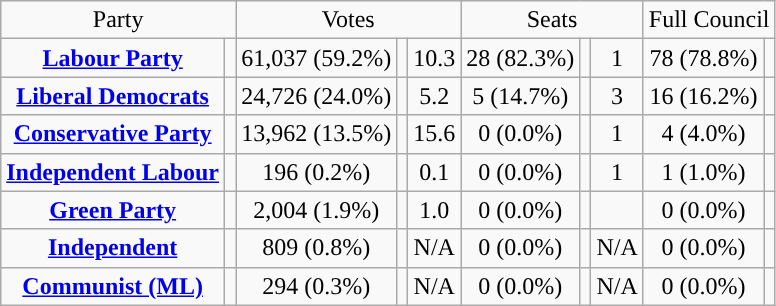<table class=wikitable style="text-align:center;">
<tr>
<td colspan=2>Party</td>
<td colspan=3>Votes</td>
<td colspan=3>Seats</td>
<td colspan=3>Full Council</td>
</tr>
<tr>
<td><strong><a href='#'>Labour Party</a></strong></td>
<td style="background:"></td>
<td>61,037 (59.2%)</td>
<td></td>
<td> 10.3</td>
<td>28 (82.3%)</td>
<td></td>
<td> 1</td>
<td>78 (78.8%)</td>
<td></td>
</tr>
<tr>
<td><strong><a href='#'>Liberal Democrats</a></strong></td>
<td style="background:"></td>
<td>24,726 (24.0%)</td>
<td></td>
<td> 5.2</td>
<td>5 (14.7%)</td>
<td></td>
<td> 3</td>
<td>16 (16.2%)</td>
<td></td>
</tr>
<tr>
<td><strong><a href='#'>Conservative Party</a></strong></td>
<td style="background:"></td>
<td>13,962 (13.5%)</td>
<td></td>
<td> 15.6</td>
<td>0 (0.0%)</td>
<td></td>
<td> 1</td>
<td>4 (4.0%)</td>
<td></td>
</tr>
<tr>
<td><strong><a href='#'>Independent Labour</a></strong></td>
<td style="background:"></td>
<td>196 (0.2%)</td>
<td></td>
<td> 0.1</td>
<td>0 (0.0%)</td>
<td></td>
<td> 1</td>
<td>1 (1.0%)</td>
<td></td>
</tr>
<tr>
<td><strong><a href='#'>Green Party</a></strong></td>
<td style="background:"></td>
<td>2,004 (1.9%)</td>
<td></td>
<td> 1.0</td>
<td>0 (0.0%)</td>
<td></td>
<td></td>
<td>0 (0.0%)</td>
<td></td>
</tr>
<tr>
<td><strong><a href='#'>Independent</a></strong></td>
<td style="background:"></td>
<td>809 (0.8%)</td>
<td></td>
<td>N/A</td>
<td>0 (0.0%)</td>
<td></td>
<td>N/A</td>
<td>0 (0.0%)</td>
<td></td>
</tr>
<tr>
<td><strong><a href='#'>Communist (ML)</a></strong></td>
<td style="background:"></td>
<td>294 (0.3%)</td>
<td></td>
<td>N/A</td>
<td>0 (0.0%)</td>
<td></td>
<td>N/A</td>
<td>0 (0.0%)</td>
<td></td>
</tr>
</table>
